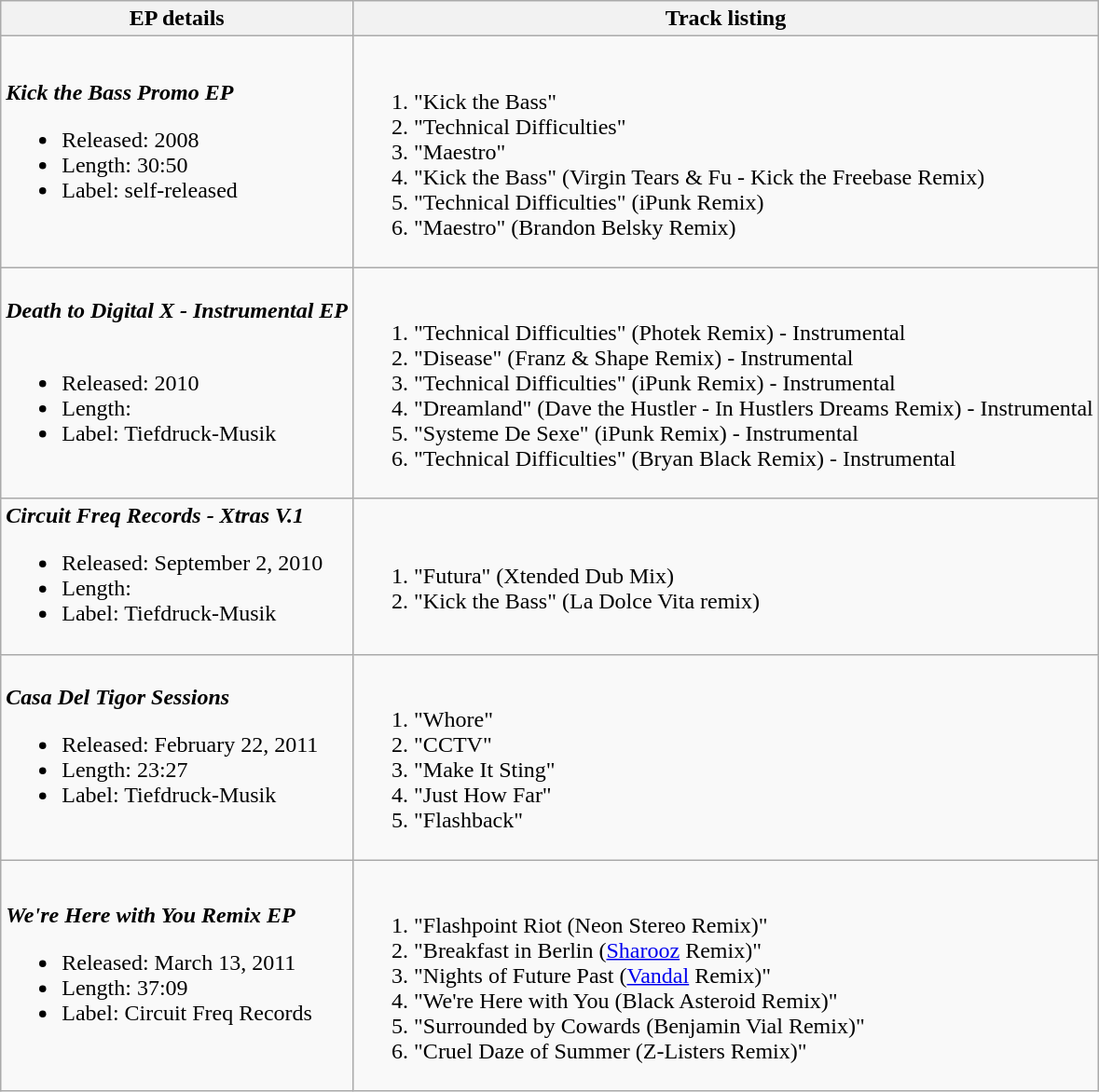<table class="wikitable">
<tr>
<th>EP details</th>
<th>Track listing</th>
</tr>
<tr>
<td><strong><em>Kick the Bass Promo EP</em></strong><br><ul><li>Released: 2008</li><li>Length: 30:50</li><li>Label: self-released</li></ul></td>
<td><br><ol><li>"Kick the Bass"</li><li>"Technical Difficulties"</li><li>"Maestro"</li><li>"Kick the Bass" (Virgin Tears & Fu - Kick the Freebase Remix)</li><li>"Technical Difficulties" (iPunk Remix)</li><li>"Maestro" (Brandon Belsky Remix)</li></ol></td>
</tr>
<tr>
<td><strong><em>Death to Digital X - Instrumental EP</em></strong><br><br><ul><li>Released: 2010</li><li>Length:</li><li>Label: Tiefdruck-Musik</li></ul></td>
<td><br><ol><li>"Technical Difficulties" (Photek Remix) - Instrumental</li><li>"Disease" (Franz & Shape Remix) - Instrumental</li><li>"Technical Difficulties" (iPunk Remix) - Instrumental</li><li>"Dreamland" (Dave the Hustler - In Hustlers Dreams Remix) - Instrumental</li><li>"Systeme De Sexe" (iPunk Remix) - Instrumental</li><li>"Technical Difficulties" (Bryan Black Remix) - Instrumental</li></ol></td>
</tr>
<tr>
<td><strong><em>Circuit Freq Records - Xtras V.1</em></strong><br><ul><li>Released: September 2, 2010</li><li>Length:</li><li>Label: Tiefdruck-Musik</li></ul></td>
<td><br><ol><li>"Futura" (Xtended Dub Mix)</li><li>"Kick the Bass" (La Dolce Vita remix)</li></ol></td>
</tr>
<tr>
<td><strong><em>Casa Del Tigor Sessions</em></strong><br><ul><li>Released: February 22, 2011</li><li>Length: 23:27</li><li>Label: Tiefdruck-Musik</li></ul></td>
<td><br><ol><li>"Whore"</li><li>"CCTV"</li><li>"Make It Sting"</li><li>"Just How Far"</li><li>"Flashback"</li></ol></td>
</tr>
<tr>
<td><strong><em>We're Here with You Remix EP</em></strong><br><ul><li>Released: March 13, 2011</li><li>Length: 37:09</li><li>Label: Circuit Freq Records</li></ul></td>
<td><br><ol><li>"Flashpoint Riot (Neon Stereo Remix)"</li><li>"Breakfast in Berlin (<a href='#'>Sharooz</a> Remix)"</li><li>"Nights of Future Past (<a href='#'>Vandal</a> Remix)"</li><li>"We're Here with You (Black Asteroid Remix)"</li><li>"Surrounded by Cowards (Benjamin Vial Remix)"</li><li>"Cruel Daze of Summer (Z-Listers Remix)"</li></ol></td>
</tr>
</table>
